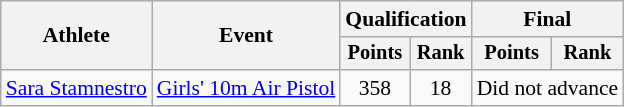<table class="wikitable" style="font-size:90%;">
<tr>
<th rowspan=2>Athlete</th>
<th rowspan=2>Event</th>
<th colspan=2>Qualification</th>
<th colspan=2>Final</th>
</tr>
<tr style="font-size:95%">
<th>Points</th>
<th>Rank</th>
<th>Points</th>
<th>Rank</th>
</tr>
<tr align=center>
<td align=left><a href='#'>Sara Stamnestro</a></td>
<td align=left><a href='#'>Girls' 10m Air Pistol</a></td>
<td>358</td>
<td>18</td>
<td colspan=2>Did not advance</td>
</tr>
</table>
